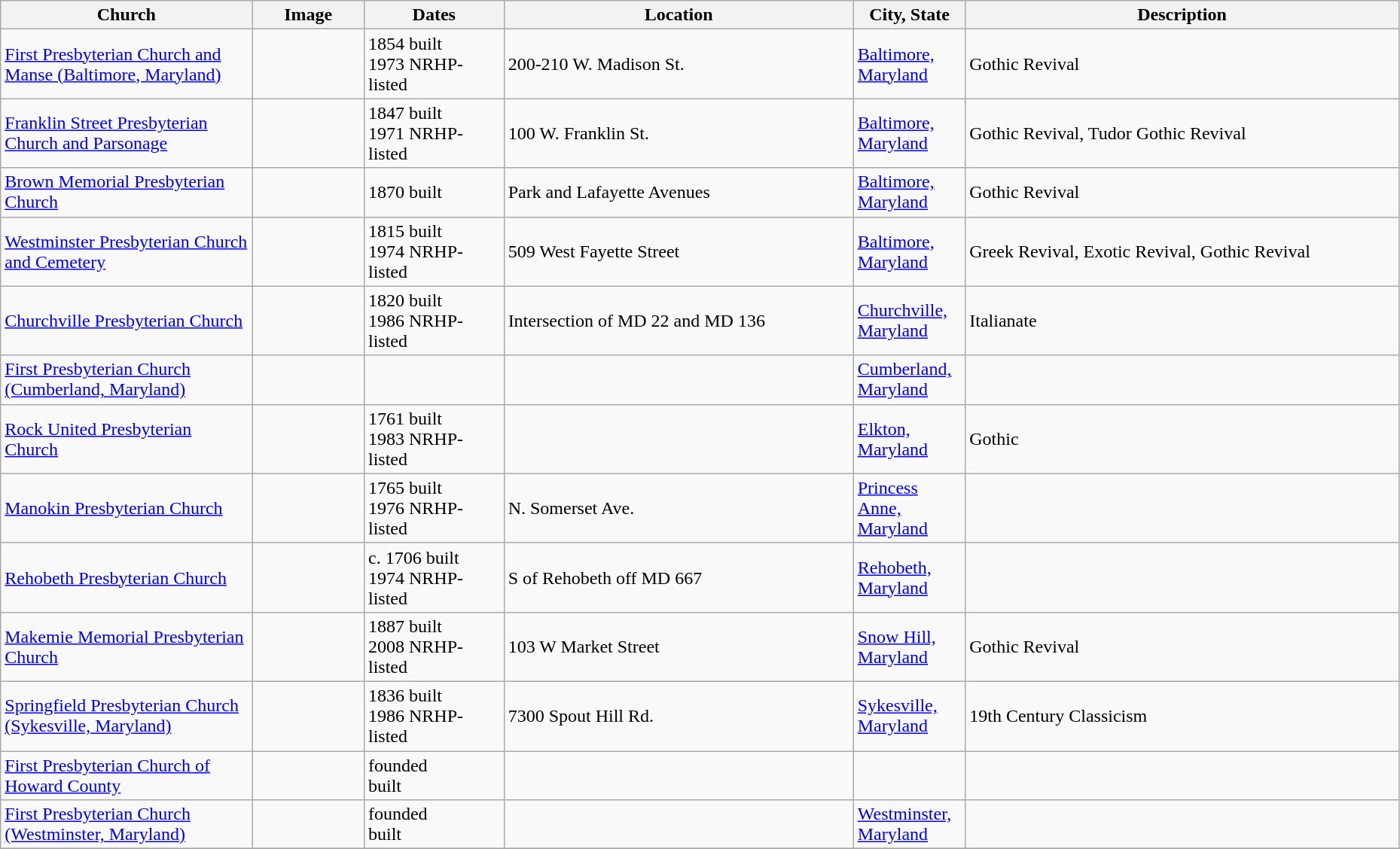<table class="wikitable sortable" style="width:98%">
<tr>
<th width = 18%><strong>Church</strong></th>
<th width = 8% class="unsortable"><strong>Image</strong></th>
<th width = 10%><strong>Dates</strong></th>
<th width = 25%><strong>Location</strong></th>
<th width = 8%><strong>City, State</strong></th>
<th class="unsortable"><strong>Description</strong></th>
</tr>
<tr>
<td><a href='#'>First Presbyterian Church and Manse (Baltimore, Maryland)</a></td>
<td></td>
<td>1854 built<br>1973 NRHP-listed</td>
<td>200-210 W. Madison St.<br><small></small></td>
<td><a href='#'>Baltimore, Maryland</a></td>
<td>Gothic Revival</td>
</tr>
<tr>
<td><a href='#'>Franklin Street Presbyterian Church and Parsonage</a></td>
<td></td>
<td>1847 built<br>1971 NRHP-listed</td>
<td>100 W. Franklin St.<br><small></small></td>
<td><a href='#'>Baltimore, Maryland</a></td>
<td>Gothic Revival, Tudor Gothic Revival</td>
</tr>
<tr>
<td><a href='#'>Brown Memorial Presbyterian Church</a></td>
<td></td>
<td>1870 built<br></td>
<td>Park and Lafayette Avenues<br></td>
<td><a href='#'>Baltimore, Maryland</a></td>
<td>Gothic Revival</td>
</tr>
<tr>
<td><a href='#'>Westminster Presbyterian Church and Cemetery</a></td>
<td></td>
<td>1815 built<br>1974 NRHP-listed</td>
<td>509 West Fayette Street<br><small></small></td>
<td><a href='#'>Baltimore, Maryland</a></td>
<td>Greek Revival, Exotic Revival, Gothic Revival</td>
</tr>
<tr>
<td><a href='#'>Churchville Presbyterian Church</a></td>
<td></td>
<td>1820 built<br>1986 NRHP-listed</td>
<td>Intersection of MD 22 and MD 136<br><small></small></td>
<td><a href='#'>Churchville, Maryland</a></td>
<td>Italianate</td>
</tr>
<tr>
<td><a href='#'>First Presbyterian Church (Cumberland, Maryland)</a></td>
<td></td>
<td></td>
<td></td>
<td><a href='#'>Cumberland, Maryland</a></td>
<td></td>
</tr>
<tr>
<td><a href='#'>Rock United Presbyterian Church</a></td>
<td></td>
<td>1761 built<br>1983 NRHP-listed</td>
<td><small></small></td>
<td><a href='#'>Elkton, Maryland</a></td>
<td>Gothic</td>
</tr>
<tr>
<td><a href='#'>Manokin Presbyterian Church</a></td>
<td></td>
<td>1765 built<br>1976 NRHP-listed</td>
<td>N. Somerset Ave.<br><small></small></td>
<td><a href='#'>Princess Anne, Maryland</a></td>
<td></td>
</tr>
<tr>
<td><a href='#'>Rehobeth Presbyterian Church</a></td>
<td></td>
<td>c. 1706 built<br>1974 NRHP-listed</td>
<td>S of Rehobeth off MD 667<br><small></small></td>
<td><a href='#'>Rehobeth, Maryland</a></td>
<td></td>
</tr>
<tr>
<td><a href='#'>Makemie Memorial Presbyterian Church</a></td>
<td></td>
<td>1887 built<br>2008 NRHP-listed</td>
<td>103 W Market Street<br><small></small></td>
<td><a href='#'>Snow Hill, Maryland</a></td>
<td>Gothic Revival</td>
</tr>
<tr>
<td><a href='#'>Springfield Presbyterian Church (Sykesville, Maryland)</a></td>
<td></td>
<td>1836 built<br>1986 NRHP-listed</td>
<td>7300 Spout Hill Rd.<br><small></small></td>
<td><a href='#'>Sykesville, Maryland</a></td>
<td>19th Century Classicism</td>
</tr>
<tr>
<td><a href='#'>First Presbyterian Church of Howard County</a></td>
<td></td>
<td>founded<br> built<br></td>
<td></td>
<td></td>
<td></td>
</tr>
<tr>
<td><a href='#'>First Presbyterian Church (Westminster, Maryland)</a></td>
<td></td>
<td>founded<br> built<br></td>
<td></td>
<td><a href='#'>Westminster, Maryland</a></td>
<td></td>
</tr>
<tr>
</tr>
</table>
